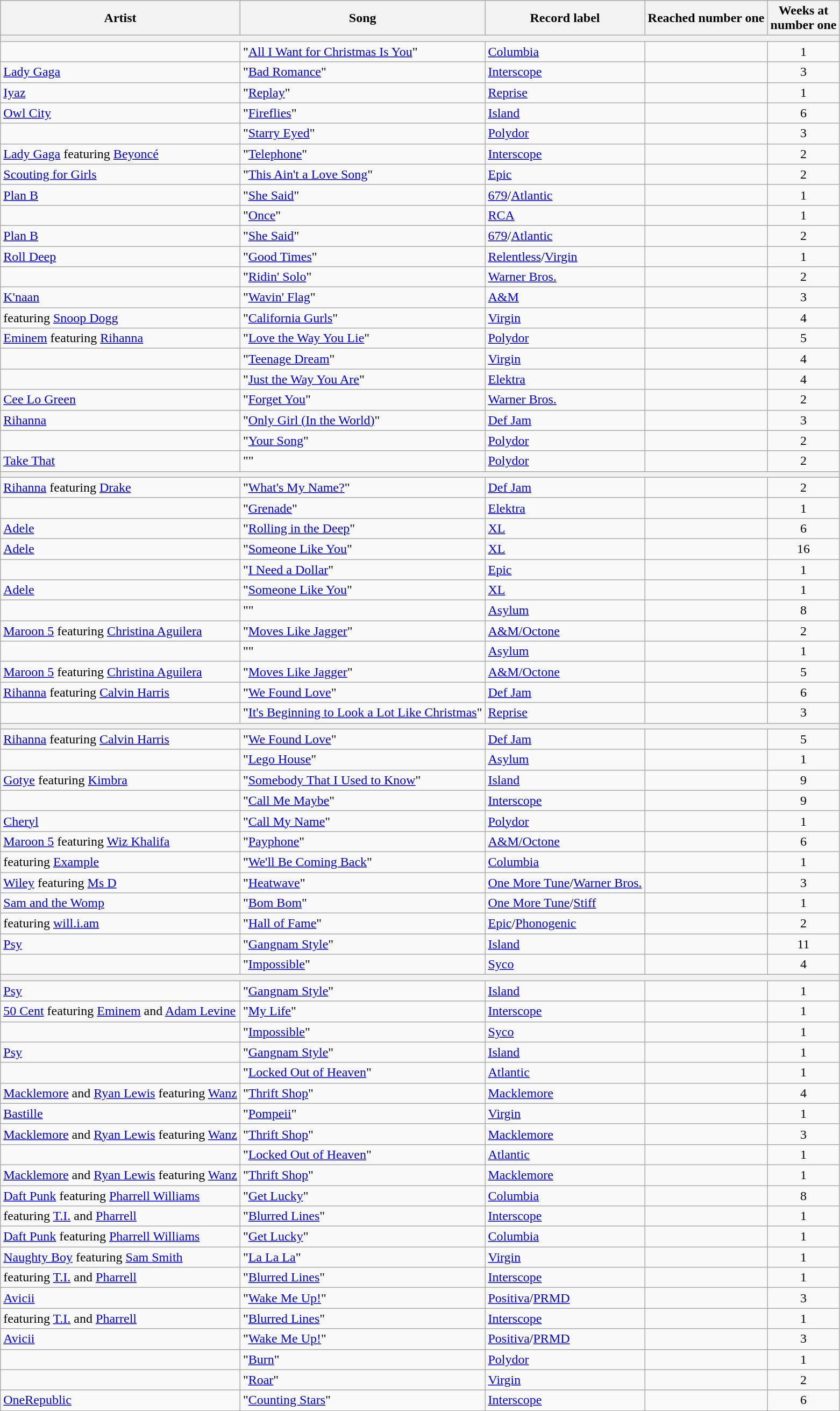<table class="wikitable plainrowheaders sortable">
<tr>
<th scope=col>Artist</th>
<th scope=col>Song</th>
<th scope=col>Record label</th>
<th scope=col>Reached number one</th>
<th scope=col>Weeks at<br>number one</th>
</tr>
<tr class=unsortable>
<th scope=row style="text-align:center;" colspan=6></th>
</tr>
<tr>
<td></td>
<td>"<a href='#'>All I Want for Christmas Is You</a>"</td>
<td><a href='#'>Columbia</a></td>
<td></td>
<td align=center>1</td>
</tr>
<tr>
<td><a href='#'>Lady Gaga</a></td>
<td>"<a href='#'>Bad Romance</a>"</td>
<td><a href='#'>Interscope</a></td>
<td></td>
<td align=center>3</td>
</tr>
<tr>
<td><a href='#'>Iyaz</a></td>
<td>"<a href='#'>Replay</a>"</td>
<td><a href='#'>Reprise</a></td>
<td></td>
<td align=center>1</td>
</tr>
<tr>
<td><a href='#'>Owl City</a></td>
<td>"<a href='#'>Fireflies</a>"</td>
<td><a href='#'>Island</a></td>
<td></td>
<td align=center>6</td>
</tr>
<tr>
<td></td>
<td>"<a href='#'>Starry Eyed</a>"</td>
<td><a href='#'>Polydor</a></td>
<td></td>
<td align=center>3</td>
</tr>
<tr>
<td><a href='#'>Lady Gaga</a> featuring <a href='#'>Beyoncé</a></td>
<td>"<a href='#'>Telephone</a>"</td>
<td><a href='#'>Interscope</a></td>
<td></td>
<td align=center>2</td>
</tr>
<tr>
<td><a href='#'>Scouting for Girls</a></td>
<td>"<a href='#'>This Ain't a Love Song</a>"</td>
<td><a href='#'>Epic</a></td>
<td></td>
<td align=center>2</td>
</tr>
<tr>
<td><a href='#'>Plan B</a></td>
<td>"<a href='#'>She Said</a>"</td>
<td><a href='#'>679</a>/<a href='#'>Atlantic</a></td>
<td></td>
<td align=center>1</td>
</tr>
<tr>
<td></td>
<td>"<a href='#'>Once</a>"</td>
<td><a href='#'>RCA</a></td>
<td></td>
<td align=center>1</td>
</tr>
<tr>
<td><a href='#'>Plan B</a></td>
<td>"<a href='#'>She Said</a>"</td>
<td><a href='#'>679</a>/<a href='#'>Atlantic</a></td>
<td></td>
<td align=center>2</td>
</tr>
<tr>
<td><a href='#'>Roll Deep</a></td>
<td>"<a href='#'>Good Times</a>"</td>
<td><a href='#'>Relentless</a>/<a href='#'>Virgin</a></td>
<td></td>
<td align=center>1</td>
</tr>
<tr>
<td></td>
<td>"<a href='#'>Ridin' Solo</a>"</td>
<td><a href='#'>Warner Bros.</a></td>
<td></td>
<td align=center>2</td>
</tr>
<tr>
<td><a href='#'>K'naan</a></td>
<td>"<a href='#'>Wavin' Flag</a>"</td>
<td><a href='#'>A&M</a></td>
<td></td>
<td align=center>3</td>
</tr>
<tr>
<td> featuring <a href='#'>Snoop Dogg</a></td>
<td>"<a href='#'>California Gurls</a>"</td>
<td><a href='#'>Virgin</a></td>
<td></td>
<td align=center>4</td>
</tr>
<tr>
<td><a href='#'>Eminem</a> featuring <a href='#'>Rihanna</a></td>
<td>"<a href='#'>Love the Way You Lie</a>"</td>
<td><a href='#'>Polydor</a></td>
<td></td>
<td align=center>5</td>
</tr>
<tr>
<td></td>
<td>"<a href='#'>Teenage Dream</a>"</td>
<td><a href='#'>Virgin</a></td>
<td></td>
<td align=center>4</td>
</tr>
<tr>
<td></td>
<td>"<a href='#'>Just the Way You Are</a>"</td>
<td><a href='#'>Elektra</a></td>
<td></td>
<td align=center>4</td>
</tr>
<tr>
<td><a href='#'>Cee Lo Green</a></td>
<td>"<a href='#'>Forget You</a>"</td>
<td><a href='#'>Warner Bros.</a></td>
<td></td>
<td align=center>2</td>
</tr>
<tr>
<td><a href='#'>Rihanna</a></td>
<td>"<a href='#'>Only Girl (In the World)</a>"</td>
<td><a href='#'>Def Jam</a></td>
<td></td>
<td align=center>3</td>
</tr>
<tr>
<td></td>
<td>"<a href='#'>Your Song</a>"</td>
<td><a href='#'>Polydor</a></td>
<td></td>
<td align=center>2</td>
</tr>
<tr>
<td><a href='#'>Take That</a></td>
<td>""</td>
<td><a href='#'>Polydor</a></td>
<td></td>
<td align=center>2</td>
</tr>
<tr class=unsortable>
<th scope=row style="text-align:center;" colspan=6></th>
</tr>
<tr>
<td><a href='#'>Rihanna</a> featuring <a href='#'>Drake</a></td>
<td>"<a href='#'>What's My Name?</a>"</td>
<td><a href='#'>Def Jam</a></td>
<td></td>
<td align=center>2</td>
</tr>
<tr>
<td></td>
<td>"<a href='#'>Grenade</a>"</td>
<td><a href='#'>Elektra</a></td>
<td></td>
<td align=center>1</td>
</tr>
<tr>
<td><a href='#'>Adele</a></td>
<td>"<a href='#'>Rolling in the Deep</a>"</td>
<td><a href='#'>XL</a></td>
<td></td>
<td align=center>6</td>
</tr>
<tr>
<td><a href='#'>Adele</a></td>
<td>"<a href='#'>Someone Like You</a>"</td>
<td><a href='#'>XL</a></td>
<td></td>
<td align=center>16</td>
</tr>
<tr>
<td></td>
<td>"<a href='#'>I Need a Dollar</a>"</td>
<td><a href='#'>Epic</a></td>
<td></td>
<td align=center>1</td>
</tr>
<tr>
<td><a href='#'>Adele</a></td>
<td>"<a href='#'>Someone Like You</a>"</td>
<td><a href='#'>XL</a></td>
<td></td>
<td align=center>1</td>
</tr>
<tr>
<td></td>
<td>""</td>
<td><a href='#'>Asylum</a></td>
<td></td>
<td align=center>8</td>
</tr>
<tr>
<td><a href='#'>Maroon 5</a> featuring <a href='#'>Christina Aguilera</a></td>
<td>"<a href='#'>Moves Like Jagger</a>"</td>
<td><a href='#'>A&M/Octone</a></td>
<td></td>
<td align=center>2</td>
</tr>
<tr>
<td></td>
<td>""</td>
<td><a href='#'>Asylum</a></td>
<td></td>
<td align=center>1</td>
</tr>
<tr>
<td><a href='#'>Maroon 5</a> featuring <a href='#'>Christina Aguilera</a></td>
<td>"<a href='#'>Moves Like Jagger</a>"</td>
<td><a href='#'>A&M/Octone</a></td>
<td></td>
<td align=center>5</td>
</tr>
<tr>
<td><a href='#'>Rihanna</a> featuring <a href='#'>Calvin Harris</a></td>
<td>"<a href='#'>We Found Love</a>"</td>
<td><a href='#'>Def Jam</a></td>
<td></td>
<td align=center>6</td>
</tr>
<tr>
<td></td>
<td>"<a href='#'>It's Beginning to Look a Lot Like Christmas</a>"</td>
<td><a href='#'>Reprise</a></td>
<td></td>
<td align=center>3</td>
</tr>
<tr class=unsortable>
<th scope=row style="text-align:center;" colspan=6></th>
</tr>
<tr>
<td><a href='#'>Rihanna</a> featuring <a href='#'>Calvin Harris</a></td>
<td>"<a href='#'>We Found Love</a>"</td>
<td><a href='#'>Def Jam</a></td>
<td></td>
<td align=center>5</td>
</tr>
<tr>
<td></td>
<td>"<a href='#'>Lego House</a>"</td>
<td><a href='#'>Asylum</a></td>
<td></td>
<td align=center>1</td>
</tr>
<tr>
<td><a href='#'>Gotye</a> featuring <a href='#'>Kimbra</a></td>
<td>"<a href='#'>Somebody That I Used to Know</a>"</td>
<td><a href='#'>Island</a></td>
<td></td>
<td align=center>9</td>
</tr>
<tr>
<td></td>
<td>"<a href='#'>Call Me Maybe</a>"</td>
<td><a href='#'>Interscope</a></td>
<td></td>
<td align=center>9</td>
</tr>
<tr>
<td><a href='#'>Cheryl</a></td>
<td>"<a href='#'>Call My Name</a>"</td>
<td><a href='#'>Polydor</a></td>
<td></td>
<td align=center>1</td>
</tr>
<tr>
<td><a href='#'>Maroon 5</a> featuring <a href='#'>Wiz Khalifa</a></td>
<td>"<a href='#'>Payphone</a>"</td>
<td><a href='#'>A&M/Octone</a></td>
<td></td>
<td align=center>6</td>
</tr>
<tr>
<td> featuring <a href='#'>Example</a></td>
<td>"<a href='#'>We'll Be Coming Back</a>"</td>
<td><a href='#'>Columbia</a></td>
<td></td>
<td align=center>1</td>
</tr>
<tr>
<td><a href='#'>Wiley</a> featuring <a href='#'>Ms D</a></td>
<td>"<a href='#'>Heatwave</a>"</td>
<td><a href='#'>One More Tune</a>/<a href='#'>Warner Bros.</a></td>
<td></td>
<td align=center>3</td>
</tr>
<tr>
<td><a href='#'>Sam and the Womp</a></td>
<td>"<a href='#'>Bom Bom</a>"</td>
<td><a href='#'>One More Tune</a>/<a href='#'>Stiff</a></td>
<td></td>
<td align=center>1</td>
</tr>
<tr>
<td> featuring <a href='#'>will.i.am</a></td>
<td>"<a href='#'>Hall of Fame</a>"</td>
<td><a href='#'>Epic</a>/<a href='#'>Phonogenic</a></td>
<td></td>
<td align=center>2</td>
</tr>
<tr>
<td><a href='#'>Psy</a></td>
<td>"<a href='#'>Gangnam Style</a>"</td>
<td><a href='#'>Island</a></td>
<td></td>
<td align=center>11</td>
</tr>
<tr>
<td></td>
<td>"<a href='#'>Impossible</a>"</td>
<td><a href='#'>Syco</a></td>
<td></td>
<td align=center>4</td>
</tr>
<tr class=unsortable>
<th scope=row style="text-align:center;" colspan=6></th>
</tr>
<tr>
<td><a href='#'>Psy</a></td>
<td>"<a href='#'>Gangnam Style</a>"</td>
<td><a href='#'>Island</a></td>
<td></td>
<td align=center>1</td>
</tr>
<tr>
<td><a href='#'>50 Cent</a> featuring <a href='#'>Eminem</a> and <a href='#'>Adam Levine</a></td>
<td>"<a href='#'>My Life</a>"</td>
<td><a href='#'>Interscope</a></td>
<td></td>
<td align=center>1</td>
</tr>
<tr>
<td></td>
<td>"<a href='#'>Impossible</a>"</td>
<td><a href='#'>Syco</a></td>
<td></td>
<td align=center>1</td>
</tr>
<tr>
<td><a href='#'>Psy</a></td>
<td>"<a href='#'>Gangnam Style</a>"</td>
<td><a href='#'>Island</a></td>
<td></td>
<td align=center>1</td>
</tr>
<tr>
<td></td>
<td>"<a href='#'>Locked Out of Heaven</a>"</td>
<td><a href='#'>Atlantic</a></td>
<td></td>
<td align=center>1</td>
</tr>
<tr>
<td><a href='#'>Macklemore</a> and <a href='#'>Ryan Lewis</a> featuring <a href='#'>Wanz</a></td>
<td>"<a href='#'>Thrift Shop</a>"</td>
<td><a href='#'>Macklemore</a></td>
<td></td>
<td align=center>4</td>
</tr>
<tr>
<td><a href='#'>Bastille</a></td>
<td>"<a href='#'>Pompeii</a>"</td>
<td><a href='#'>Virgin</a></td>
<td></td>
<td align=center>1</td>
</tr>
<tr>
<td><a href='#'>Macklemore</a> and <a href='#'>Ryan Lewis</a> featuring <a href='#'>Wanz</a></td>
<td>"<a href='#'>Thrift Shop</a>"</td>
<td><a href='#'>Macklemore</a></td>
<td></td>
<td align=center>3</td>
</tr>
<tr>
<td></td>
<td>"<a href='#'>Locked Out of Heaven</a>"</td>
<td><a href='#'>Atlantic</a></td>
<td></td>
<td align=center>1</td>
</tr>
<tr>
<td><a href='#'>Macklemore</a> and <a href='#'>Ryan Lewis</a> featuring <a href='#'>Wanz</a></td>
<td>"<a href='#'>Thrift Shop</a>"</td>
<td><a href='#'>Macklemore</a></td>
<td></td>
<td align=center>1</td>
</tr>
<tr>
<td><a href='#'>Daft Punk</a> featuring <a href='#'>Pharrell Williams</a></td>
<td>"<a href='#'>Get Lucky</a>"</td>
<td><a href='#'>Columbia</a></td>
<td></td>
<td align=center>8</td>
</tr>
<tr>
<td> featuring <a href='#'>T.I.</a> and <a href='#'>Pharrell</a></td>
<td>"<a href='#'>Blurred Lines</a>"</td>
<td><a href='#'>Interscope</a></td>
<td></td>
<td align=center>1</td>
</tr>
<tr>
<td><a href='#'>Daft Punk</a> featuring <a href='#'>Pharrell Williams</a></td>
<td>"<a href='#'>Get Lucky</a>"</td>
<td><a href='#'>Columbia</a></td>
<td></td>
<td align=center>1</td>
</tr>
<tr>
<td><a href='#'>Naughty Boy</a> featuring <a href='#'>Sam Smith</a></td>
<td>"<a href='#'>La La La</a>"</td>
<td><a href='#'>Virgin</a></td>
<td></td>
<td align=center>1</td>
</tr>
<tr>
<td> featuring <a href='#'>T.I.</a> and <a href='#'>Pharrell</a></td>
<td>"<a href='#'>Blurred Lines</a>"</td>
<td><a href='#'>Interscope</a></td>
<td></td>
<td align=center>1</td>
</tr>
<tr>
<td><a href='#'>Avicii</a></td>
<td>"<a href='#'>Wake Me Up!</a>"</td>
<td><a href='#'>Positiva</a>/<a href='#'>PRMD</a></td>
<td></td>
<td align=center>3</td>
</tr>
<tr>
<td> featuring <a href='#'>T.I.</a> and <a href='#'>Pharrell</a></td>
<td>"<a href='#'>Blurred Lines</a>"</td>
<td><a href='#'>Interscope</a></td>
<td></td>
<td align=center>1</td>
</tr>
<tr>
<td><a href='#'>Avicii</a></td>
<td>"<a href='#'>Wake Me Up!</a>"</td>
<td><a href='#'>Positiva</a>/<a href='#'>PRMD</a></td>
<td></td>
<td align=center>3</td>
</tr>
<tr>
<td></td>
<td>"<a href='#'>Burn</a>"</td>
<td><a href='#'>Polydor</a></td>
<td></td>
<td align=center>1</td>
</tr>
<tr>
<td></td>
<td>"<a href='#'>Roar</a>"</td>
<td><a href='#'>Virgin</a></td>
<td></td>
<td align=center>2</td>
</tr>
<tr>
<td><a href='#'>OneRepublic</a></td>
<td>"<a href='#'>Counting Stars</a>"</td>
<td><a href='#'>Interscope</a></td>
<td></td>
<td align=center>6</td>
</tr>
</table>
